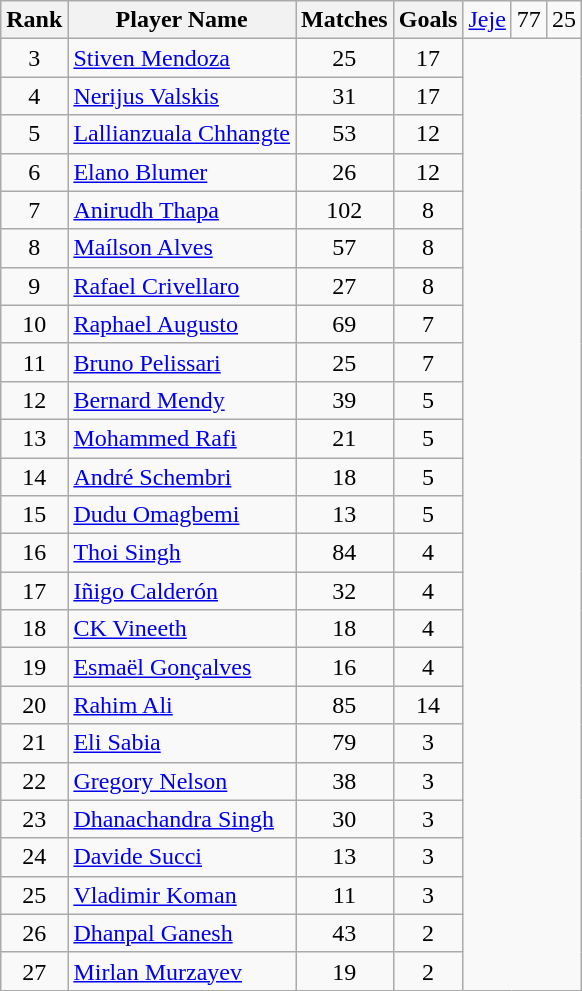<table class="wikitable" style="text-align: center;">
<tr>
<th>Rank</th>
<th>Player Name</th>
<th>Matches</th>
<th>Goals</th>
<td align="left"> <a href='#'>Jeje</a></td>
<td>77</td>
<td>25</td>
</tr>
<tr>
<td>3</td>
<td align="left"> <a href='#'>Stiven Mendoza</a></td>
<td>25</td>
<td>17</td>
</tr>
<tr>
<td>4</td>
<td align="left"> <a href='#'>Nerijus Valskis</a></td>
<td>31</td>
<td>17</td>
</tr>
<tr>
<td>5</td>
<td align="left"> <a href='#'>Lallianzuala Chhangte</a></td>
<td>53</td>
<td>12</td>
</tr>
<tr>
<td>6</td>
<td align="left"> <a href='#'>Elano Blumer</a></td>
<td>26</td>
<td>12</td>
</tr>
<tr>
<td>7</td>
<td align="left"> <a href='#'>Anirudh Thapa</a></td>
<td>102</td>
<td>8</td>
</tr>
<tr>
<td>8</td>
<td align="left"> <a href='#'>Maílson Alves</a></td>
<td>57</td>
<td>8</td>
</tr>
<tr>
<td>9</td>
<td align="left"> <a href='#'>Rafael Crivellaro</a></td>
<td>27</td>
<td>8</td>
</tr>
<tr>
<td>10</td>
<td align="left"> <a href='#'>Raphael Augusto</a></td>
<td>69</td>
<td>7</td>
</tr>
<tr>
<td>11</td>
<td align="left"> <a href='#'>Bruno Pelissari</a></td>
<td>25</td>
<td>7</td>
</tr>
<tr>
<td>12</td>
<td align="left"> <a href='#'>Bernard Mendy</a></td>
<td>39</td>
<td>5</td>
</tr>
<tr>
<td>13</td>
<td align="left"> <a href='#'>Mohammed Rafi</a></td>
<td>21</td>
<td>5</td>
</tr>
<tr>
<td>14</td>
<td align="left"> <a href='#'>André Schembri</a></td>
<td>18</td>
<td>5</td>
</tr>
<tr>
<td>15</td>
<td align="left"> <a href='#'>Dudu Omagbemi</a></td>
<td>13</td>
<td>5</td>
</tr>
<tr>
<td>16</td>
<td align="left"> <a href='#'>Thoi Singh</a></td>
<td>84</td>
<td>4</td>
</tr>
<tr>
<td>17</td>
<td align="left"> <a href='#'>Iñigo Calderón</a></td>
<td>32</td>
<td>4</td>
</tr>
<tr>
<td>18</td>
<td align="left"> <a href='#'>CK Vineeth</a></td>
<td>18</td>
<td>4</td>
</tr>
<tr>
<td>19</td>
<td align="left"> <a href='#'>Esmaël Gonçalves</a></td>
<td>16</td>
<td>4</td>
</tr>
<tr>
<td>20</td>
<td align="left"><a href='#'>Rahim Ali</a></td>
<td>85</td>
<td>14</td>
</tr>
<tr>
<td>21</td>
<td align="left"> <a href='#'>Eli Sabia</a></td>
<td>79</td>
<td>3</td>
</tr>
<tr>
<td>22</td>
<td align="left"> <a href='#'>Gregory Nelson</a></td>
<td>38</td>
<td>3</td>
</tr>
<tr>
<td>23</td>
<td align="left"> <a href='#'>Dhanachandra Singh</a></td>
<td>30</td>
<td>3</td>
</tr>
<tr>
<td>24</td>
<td align="left"> <a href='#'>Davide Succi</a></td>
<td>13</td>
<td>3</td>
</tr>
<tr>
<td>25</td>
<td align="left"> <a href='#'>Vladimir Koman</a></td>
<td>11</td>
<td>3</td>
</tr>
<tr>
<td>26</td>
<td align="left"> <a href='#'>Dhanpal Ganesh</a></td>
<td>43</td>
<td>2</td>
</tr>
<tr>
<td>27</td>
<td align="left"> <a href='#'>Mirlan Murzayev</a></td>
<td>19</td>
<td>2</td>
</tr>
</table>
